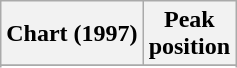<table class="wikitable sortable plainrowheaders" style="text-align:center">
<tr>
<th>Chart (1997)</th>
<th>Peak<br>position</th>
</tr>
<tr>
</tr>
<tr>
</tr>
<tr>
</tr>
<tr>
</tr>
<tr>
</tr>
<tr>
</tr>
<tr>
</tr>
</table>
